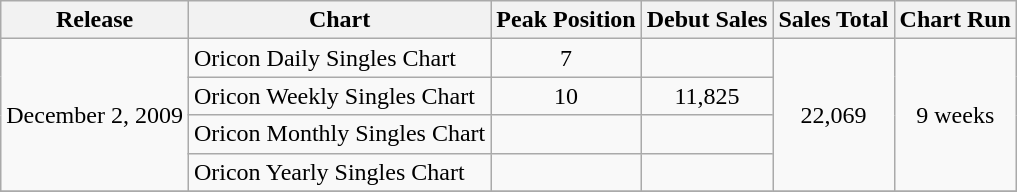<table class="wikitable">
<tr>
<th align="left">Release</th>
<th align="left">Chart</th>
<th align="left">Peak Position</th>
<th align="left">Debut Sales</th>
<th align="left">Sales Total</th>
<th align="left">Chart Run</th>
</tr>
<tr>
<td align="center" rowspan="4">December 2, 2009</td>
<td align="left">Oricon Daily Singles Chart</td>
<td align="center">7</td>
<td align="center"></td>
<td align="center" rowspan="4">22,069</td>
<td align="center" rowspan="4">9 weeks</td>
</tr>
<tr>
<td align="left">Oricon Weekly Singles Chart</td>
<td align="center">10</td>
<td align="center">11,825</td>
</tr>
<tr>
<td align="left">Oricon Monthly Singles Chart</td>
<td align="center"></td>
<td align="center"></td>
</tr>
<tr>
<td align="left">Oricon Yearly Singles Chart</td>
<td align="center"></td>
<td align="center"></td>
</tr>
<tr>
</tr>
</table>
